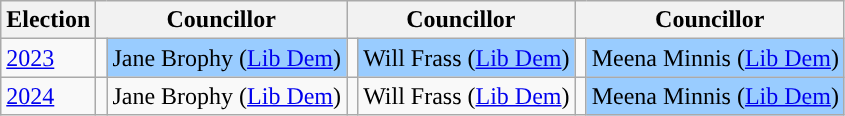<table class="wikitable">
<tr>
<th>Election</th>
<th colspan="2">Councillor</th>
<th colspan="2">Councillor</th>
<th colspan="2">Councillor</th>
</tr>
<tr>
<td><a href='#'>2023</a></td>
<td style="background-color: "></td>
<td bgcolor="#99CCFF">Jane Brophy  (<a href='#'>Lib Dem</a>)</td>
<td style="background-color: "></td>
<td bgcolor="#99CCFF">Will Frass (<a href='#'>Lib Dem</a>)</td>
<td style="background-color: "></td>
<td bgcolor="#99CCFF">Meena Minnis (<a href='#'>Lib Dem</a>)</td>
</tr>
<tr>
<td><a href='#'>2024</a></td>
<td style="background-color: "></td>
<td bgcolor=>Jane Brophy  (<a href='#'>Lib Dem</a>)</td>
<td style="background-color: "></td>
<td bgcolor=>Will Frass (<a href='#'>Lib Dem</a>)</td>
<td style="background-color: "></td>
<td bgcolor="#99CCFF">Meena Minnis (<a href='#'>Lib Dem</a>)</td>
</tr>
</table>
